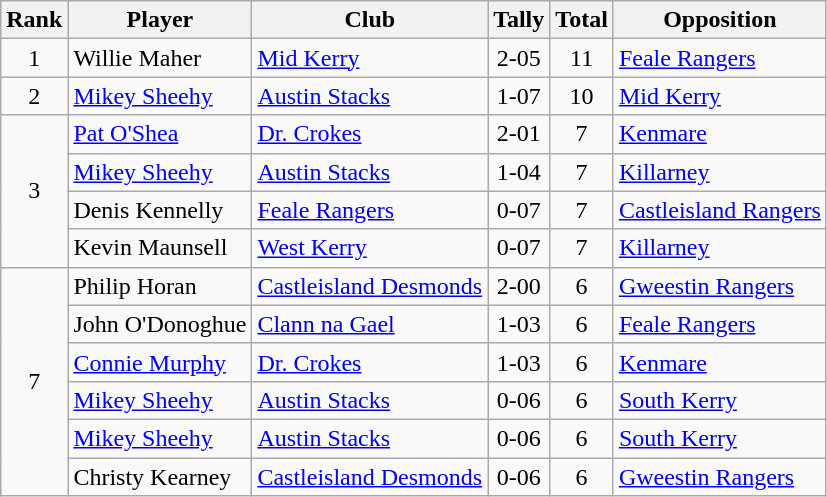<table class="wikitable">
<tr>
<th>Rank</th>
<th>Player</th>
<th>Club</th>
<th>Tally</th>
<th>Total</th>
<th>Opposition</th>
</tr>
<tr>
<td rowspan="1" style="text-align:center;">1</td>
<td>Willie Maher</td>
<td><a href='#'>Mid Kerry</a></td>
<td align=center>2-05</td>
<td align=center>11</td>
<td><a href='#'>Feale Rangers</a></td>
</tr>
<tr>
<td rowspan="1" style="text-align:center;">2</td>
<td><a href='#'>Mikey Sheehy</a></td>
<td><a href='#'>Austin Stacks</a></td>
<td align=center>1-07</td>
<td align=center>10</td>
<td><a href='#'>Mid Kerry</a></td>
</tr>
<tr>
<td rowspan="4" style="text-align:center;">3</td>
<td><a href='#'>Pat O'Shea</a></td>
<td><a href='#'>Dr. Crokes</a></td>
<td align=center>2-01</td>
<td align=center>7</td>
<td><a href='#'>Kenmare</a></td>
</tr>
<tr>
<td><a href='#'>Mikey Sheehy</a></td>
<td><a href='#'>Austin Stacks</a></td>
<td align=center>1-04</td>
<td align=center>7</td>
<td><a href='#'>Killarney</a></td>
</tr>
<tr>
<td>Denis Kennelly</td>
<td><a href='#'>Feale Rangers</a></td>
<td align=center>0-07</td>
<td align=center>7</td>
<td><a href='#'>Castleisland Rangers</a></td>
</tr>
<tr>
<td>Kevin Maunsell</td>
<td><a href='#'>West Kerry</a></td>
<td align=center>0-07</td>
<td align=center>7</td>
<td><a href='#'>Killarney</a></td>
</tr>
<tr>
<td rowspan="6" style="text-align:center;">7</td>
<td>Philip Horan</td>
<td><a href='#'>Castleisland Desmonds</a></td>
<td align=center>2-00</td>
<td align=center>6</td>
<td><a href='#'>Gweestin Rangers</a></td>
</tr>
<tr>
<td>John O'Donoghue</td>
<td><a href='#'>Clann na Gael</a></td>
<td align=center>1-03</td>
<td align=center>6</td>
<td><a href='#'>Feale Rangers</a></td>
</tr>
<tr>
<td><a href='#'>Connie Murphy</a></td>
<td><a href='#'>Dr. Crokes</a></td>
<td align=center>1-03</td>
<td align=center>6</td>
<td><a href='#'>Kenmare</a></td>
</tr>
<tr>
<td><a href='#'>Mikey Sheehy</a></td>
<td><a href='#'>Austin Stacks</a></td>
<td align=center>0-06</td>
<td align=center>6</td>
<td><a href='#'>South Kerry</a></td>
</tr>
<tr>
<td><a href='#'>Mikey Sheehy</a></td>
<td><a href='#'>Austin Stacks</a></td>
<td align=center>0-06</td>
<td align=center>6</td>
<td><a href='#'>South Kerry</a></td>
</tr>
<tr>
<td>Christy Kearney</td>
<td><a href='#'>Castleisland Desmonds</a></td>
<td align=center>0-06</td>
<td align=center>6</td>
<td><a href='#'>Gweestin Rangers</a></td>
</tr>
</table>
